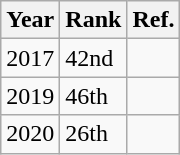<table class="wikitable sortable">
<tr>
<th>Year</th>
<th>Rank</th>
<th>Ref.</th>
</tr>
<tr>
<td>2017</td>
<td>42nd</td>
<td></td>
</tr>
<tr>
<td>2019</td>
<td>46th</td>
<td></td>
</tr>
<tr>
<td>2020</td>
<td>26th</td>
<td></td>
</tr>
</table>
